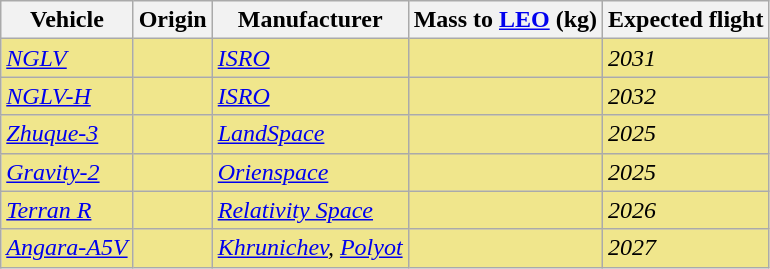<table class="wikitable sortable">
<tr>
<th>Vehicle</th>
<th>Origin</th>
<th>Manufacturer</th>
<th>Mass to <a href='#'>LEO</a> (kg)</th>
<th>Expected flight</th>
</tr>
<tr style="background:khaki;font-style:italic">
<td><a href='#'>NGLV</a></td>
<td></td>
<td><a href='#'>ISRO</a></td>
<td></td>
<td>2031</td>
</tr>
<tr style="background:khaki;font-style:italic">
<td><a href='#'>NGLV-H</a></td>
<td></td>
<td><a href='#'>ISRO</a></td>
<td></td>
<td>2032</td>
</tr>
<tr style="background:khaki;font-style:italic">
<td><a href='#'>Zhuque-3</a></td>
<td></td>
<td><a href='#'>LandSpace</a></td>
<td></td>
<td>2025</td>
</tr>
<tr style="background:khaki;font-style:italic">
<td><a href='#'>Gravity-2</a></td>
<td></td>
<td><a href='#'>Orienspace</a></td>
<td></td>
<td>2025</td>
</tr>
<tr style="background:khaki;font-style:italic">
<td><a href='#'>Terran R</a></td>
<td></td>
<td><a href='#'>Relativity Space</a></td>
<td></td>
<td>2026</td>
</tr>
<tr style="background:khaki;font-style:italic">
<td><a href='#'>Angara-A5V</a></td>
<td></td>
<td><a href='#'>Khrunichev</a>, <a href='#'>Polyot</a></td>
<td></td>
<td>2027</td>
</tr>
</table>
